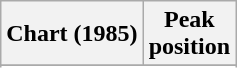<table class="wikitable sortable plainrowheaders" style="text-align:center">
<tr>
<th scope="col">Chart (1985)</th>
<th scope="col">Peak<br> position</th>
</tr>
<tr>
</tr>
<tr>
</tr>
</table>
